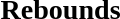<table style="width:100%;">
<tr>
<td style="width:50%; vertical-align:top;"><br><h3>Rebounds</h3>


</td>
</tr>
</table>
